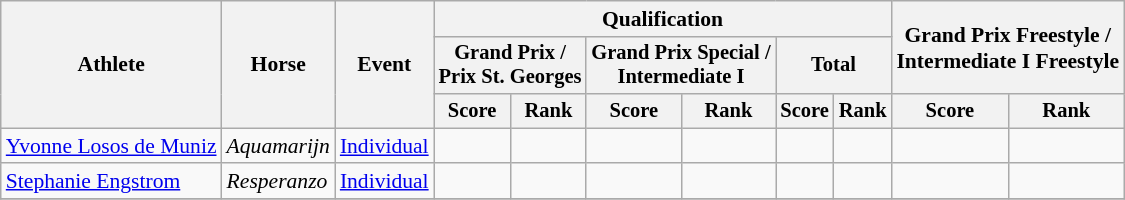<table class=wikitable style=font-size:90%;text-align:center>
<tr>
<th rowspan=3>Athlete</th>
<th rowspan=3>Horse</th>
<th rowspan=3>Event</th>
<th colspan=6>Qualification</th>
<th colspan=2 rowspan=2>Grand Prix Freestyle /<br>Intermediate I Freestyle</th>
</tr>
<tr style=font-size:95%>
<th colspan=2>Grand Prix /<br>Prix St. Georges</th>
<th colspan=2>Grand Prix Special /<br>Intermediate I</th>
<th colspan=2>Total</th>
</tr>
<tr style=font-size:95%>
<th>Score</th>
<th>Rank</th>
<th>Score</th>
<th>Rank</th>
<th>Score</th>
<th>Rank</th>
<th>Score</th>
<th>Rank</th>
</tr>
<tr>
<td align=left><a href='#'>Yvonne Losos de Muniz</a></td>
<td align=left><em>Aquamarijn</em></td>
<td align=left><a href='#'>Individual</a></td>
<td></td>
<td></td>
<td></td>
<td></td>
<td></td>
<td></td>
<td></td>
<td></td>
</tr>
<tr>
<td align=left><a href='#'>Stephanie Engstrom</a></td>
<td align=left><em>Resperanzo</em></td>
<td align=left><a href='#'>Individual</a></td>
<td></td>
<td></td>
<td></td>
<td></td>
<td></td>
<td></td>
<td></td>
<td></td>
</tr>
<tr>
</tr>
</table>
